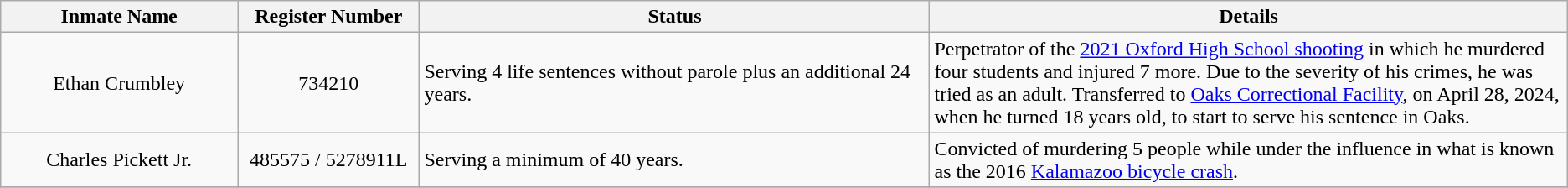<table class="wikitable sortable">
<tr>
<th width=13%>Inmate Name</th>
<th width=10%>Register Number</th>
<th width=28%>Status</th>
<th width=35%>Details</th>
</tr>
<tr>
<td style="text-align:center;">Ethan Crumbley</td>
<td style="text-align:center;">734210</td>
<td>Serving 4 life sentences without parole plus an additional 24 years.</td>
<td>Perpetrator of the <a href='#'>2021 Oxford High School shooting</a> in which he murdered four students and injured 7 more. Due to the severity of his crimes, he was tried as an adult. Transferred to <a href='#'>Oaks Correctional Facility</a>, on April 28, 2024, when he turned 18 years old, to start to serve his sentence in Oaks.</td>
</tr>
<tr>
<td style="text-align:center;">Charles Pickett Jr.</td>
<td style="text-align:center;">485575 / 5278911L</td>
<td>Serving a minimum of 40 years.</td>
<td>Convicted of murdering 5 people while under the influence in what is known as the 2016 <a href='#'>Kalamazoo bicycle crash</a>.</td>
</tr>
<tr>
</tr>
</table>
